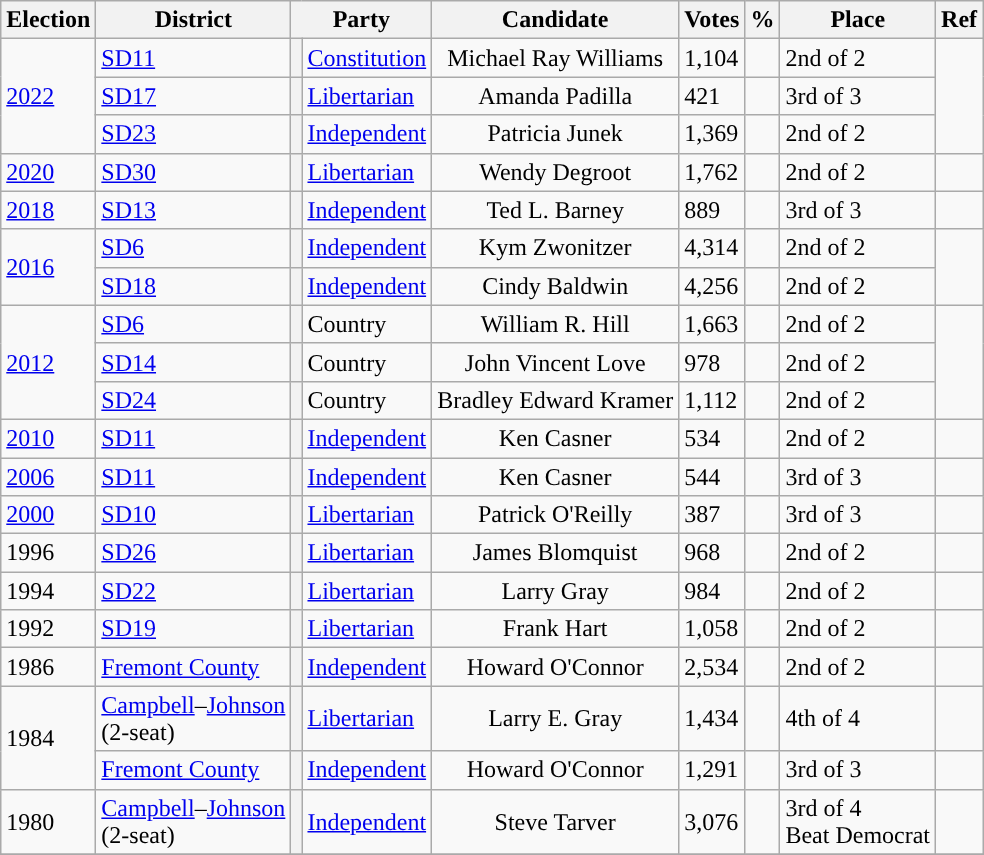<table class="wikitable sortable">
<tr>
<th>Election</th>
<th>District</th>
<th colspan=2>Party</th>
<th>Candidate</th>
<th>Votes</th>
<th>%</th>
<th>Place</th>
<th>Ref</th>
</tr>
<tr>
<td rowspan=3><a href='#'>2022</a></td>
<td><a href='#'>SD11</a></td>
<th style="background-color:"></th>
<td><a href='#'>Constitution</a></td>
<td align="center">Michael Ray Williams</td>
<td>1,104</td>
<td></td>
<td>2nd of 2</td>
<td rowspan=3></td>
</tr>
<tr>
<td><a href='#'>SD17</a></td>
<th style="background-color:"></th>
<td><a href='#'>Libertarian</a></td>
<td align="center">Amanda Padilla</td>
<td>421</td>
<td></td>
<td>3rd of 3</td>
</tr>
<tr>
<td><a href='#'>SD23</a></td>
<th style="background-color:"></th>
<td><a href='#'>Independent</a></td>
<td align="center">Patricia Junek</td>
<td>1,369</td>
<td></td>
<td>2nd of 2</td>
</tr>
<tr>
<td rowspan=1><a href='#'>2020</a></td>
<td><a href='#'>SD30</a></td>
<th style="background-color:"></th>
<td><a href='#'>Libertarian</a></td>
<td align="center">Wendy Degroot</td>
<td>1,762</td>
<td></td>
<td>2nd of 2</td>
<td rowspan=1></td>
</tr>
<tr>
<td rowspan=1><a href='#'>2018</a></td>
<td><a href='#'>SD13</a></td>
<th style="background-color:"></th>
<td><a href='#'>Independent</a></td>
<td align="center">Ted L. Barney</td>
<td>889</td>
<td></td>
<td>3rd of 3</td>
<td rowspan=1></td>
</tr>
<tr>
<td rowspan=2><a href='#'>2016</a></td>
<td><a href='#'>SD6</a></td>
<th style="background-color:"></th>
<td><a href='#'>Independent</a></td>
<td align="center">Kym Zwonitzer</td>
<td>4,314</td>
<td></td>
<td>2nd of 2</td>
<td rowspan=2></td>
</tr>
<tr>
<td><a href='#'>SD18</a></td>
<th style="background-color:"></th>
<td><a href='#'>Independent</a></td>
<td align="center">Cindy Baldwin</td>
<td>4,256</td>
<td></td>
<td>2nd of 2</td>
</tr>
<tr>
<td rowspan=3><a href='#'>2012</a></td>
<td><a href='#'>SD6</a></td>
<th style="background-color:"></th>
<td>Country</td>
<td align="center">William R. Hill</td>
<td>1,663</td>
<td></td>
<td>2nd of 2</td>
<td rowspan=3></td>
</tr>
<tr>
<td><a href='#'>SD14</a></td>
<th style="background-color:"></th>
<td>Country</td>
<td align="center">John Vincent Love</td>
<td>978</td>
<td></td>
<td>2nd of 2</td>
</tr>
<tr>
<td><a href='#'>SD24</a></td>
<th style="background-color:"></th>
<td>Country</td>
<td align="center">Bradley Edward Kramer</td>
<td>1,112</td>
<td></td>
<td>2nd of 2</td>
</tr>
<tr>
<td rowspan=1><a href='#'>2010</a></td>
<td><a href='#'>SD11</a></td>
<th style="background-color:"></th>
<td><a href='#'>Independent</a></td>
<td align="center">Ken Casner</td>
<td>534</td>
<td></td>
<td>2nd of 2</td>
<td rowspan=1></td>
</tr>
<tr>
<td rowspan=1><a href='#'>2006</a></td>
<td><a href='#'>SD11</a></td>
<th style="background-color:"></th>
<td><a href='#'>Independent</a></td>
<td align="center">Ken Casner</td>
<td>544</td>
<td></td>
<td>3rd of 3</td>
<td rowspan=1></td>
</tr>
<tr>
<td rowspan=1><a href='#'>2000</a></td>
<td><a href='#'>SD10</a></td>
<th style="background-color:"></th>
<td><a href='#'>Libertarian</a></td>
<td align="center">Patrick O'Reilly</td>
<td>387</td>
<td></td>
<td>3rd of 3</td>
<td rowspan=1></td>
</tr>
<tr>
<td rowspan=1>1996</td>
<td><a href='#'>SD26</a></td>
<th style="background-color:"></th>
<td><a href='#'>Libertarian</a></td>
<td align="center">James Blomquist</td>
<td>968</td>
<td></td>
<td>2nd of 2</td>
<td rowspan=1></td>
</tr>
<tr>
<td>1994</td>
<td><a href='#'>SD22</a></td>
<th style="background-color:"></th>
<td><a href='#'>Libertarian</a></td>
<td align="center">Larry Gray</td>
<td>984</td>
<td></td>
<td>2nd of 2</td>
<td></td>
</tr>
<tr>
<td>1992</td>
<td><a href='#'>SD19</a></td>
<th style="background-color:"></th>
<td><a href='#'>Libertarian</a></td>
<td align="center">Frank Hart</td>
<td>1,058</td>
<td></td>
<td>2nd of 2</td>
<td></td>
</tr>
<tr>
<td>1986</td>
<td><a href='#'>Fremont County</a></td>
<th style="background-color:"></th>
<td><a href='#'>Independent</a></td>
<td align="center">Howard O'Connor</td>
<td>2,534</td>
<td></td>
<td>2nd of 2</td>
<td></td>
</tr>
<tr>
<td rowspan=2>1984</td>
<td><a href='#'>Campbell</a>–<a href='#'>Johnson</a><br>(2-seat)</td>
<th style="background-color:"></th>
<td><a href='#'>Libertarian</a></td>
<td align="center">Larry E. Gray</td>
<td>1,434</td>
<td></td>
<td>4th of 4</td>
<td></td>
</tr>
<tr>
<td><a href='#'>Fremont County</a></td>
<th style="background-color:"></th>
<td><a href='#'>Independent</a></td>
<td align="center">Howard O'Connor</td>
<td>1,291</td>
<td></td>
<td>3rd of 3</td>
<td></td>
</tr>
<tr>
<td>1980</td>
<td><a href='#'>Campbell</a>–<a href='#'>Johnson</a><br>(2-seat)</td>
<th style="background-color:"></th>
<td><a href='#'>Independent</a></td>
<td align="center">Steve Tarver</td>
<td>3,076</td>
<td></td>
<td>3rd of 4<br>Beat Democrat</td>
<td></td>
</tr>
<tr>
</tr>
</table>
